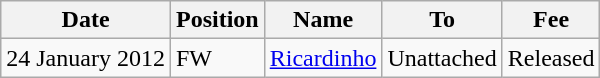<table class="wikitable">
<tr>
<th>Date</th>
<th>Position</th>
<th>Name</th>
<th>To</th>
<th>Fee</th>
</tr>
<tr>
<td>24 January 2012</td>
<td>FW</td>
<td> <a href='#'>Ricardinho</a></td>
<td>Unattached</td>
<td>Released</td>
</tr>
</table>
